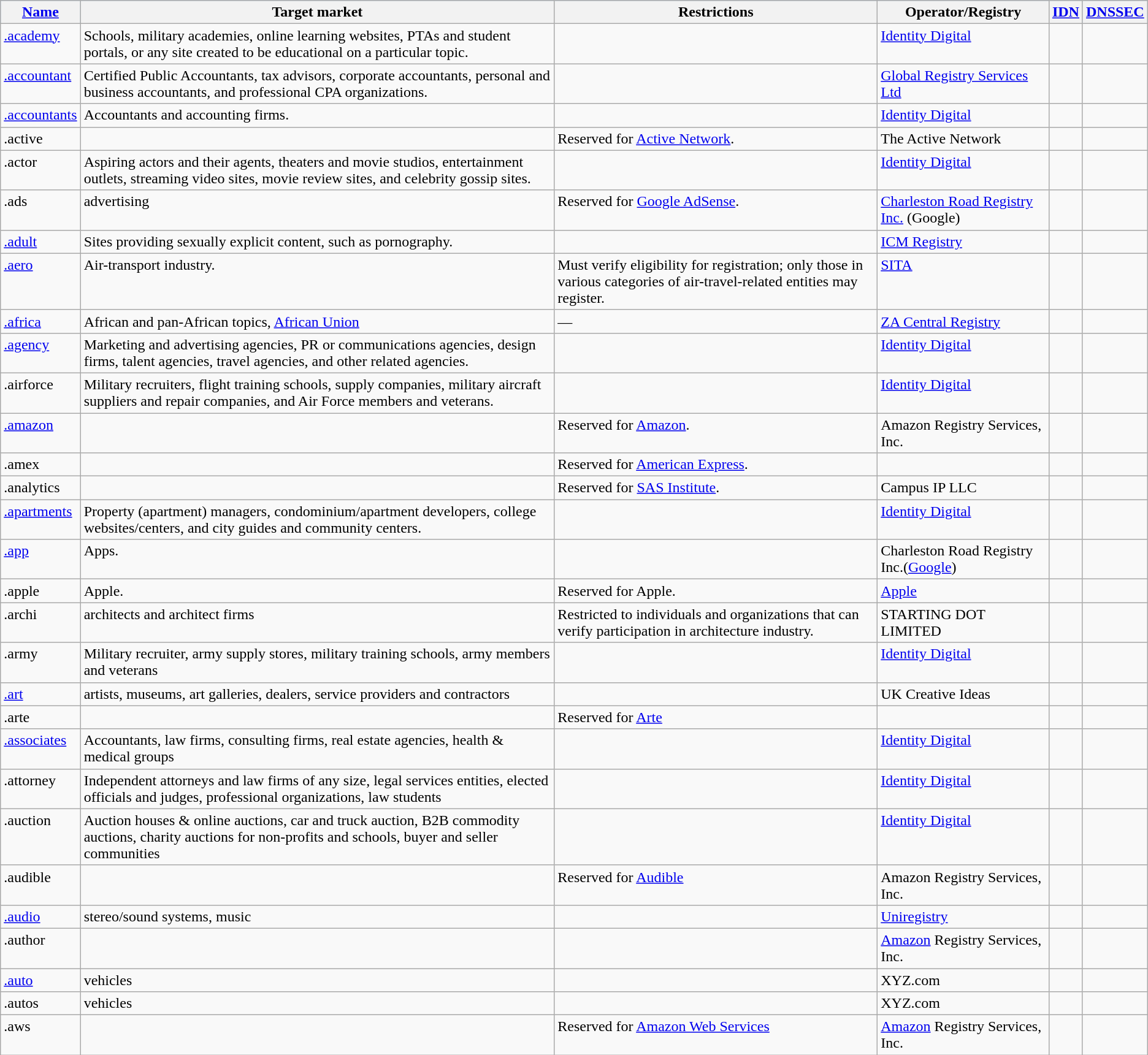<table class="wikitable sortable">
<tr style="background:#a0d0ff">
<th><a href='#'>Name</a></th>
<th>Target market</th>
<th class="unsortable">Restrictions</th>
<th>Operator/Registry</th>
<th><a href='#'>IDN</a></th>
<th><a href='#'>DNSSEC</a></th>
</tr>
<tr valign="top">
<td><a href='#'>.academy</a></td>
<td>Schools, military academies, online learning websites, PTAs and student portals, or any site created to be educational on a particular topic.</td>
<td></td>
<td><a href='#'>Identity Digital</a></td>
<td></td>
<td></td>
</tr>
<tr valign="top">
<td><a href='#'>.accountant</a></td>
<td>Certified Public Accountants, tax advisors, corporate accountants, personal and business accountants, and professional CPA organizations.</td>
<td></td>
<td><a href='#'>Global Registry Services Ltd</a></td>
<td></td>
<td></td>
</tr>
<tr valign="top">
<td><a href='#'>.accountants</a></td>
<td>Accountants and accounting firms.</td>
<td></td>
<td><a href='#'>Identity Digital</a></td>
<td></td>
<td></td>
</tr>
<tr valign="top">
<td>.active</td>
<td></td>
<td>Reserved for <a href='#'>Active Network</a>.</td>
<td>The Active Network</td>
<td></td>
<td></td>
</tr>
<tr valign="top">
<td>.actor</td>
<td>Aspiring actors and their agents, theaters and movie studios, entertainment outlets, streaming video sites, movie review sites, and celebrity gossip sites.</td>
<td></td>
<td><a href='#'>Identity Digital</a></td>
<td></td>
<td></td>
</tr>
<tr valign=top>
<td>.ads</td>
<td>advertising</td>
<td>Reserved for <a href='#'>Google AdSense</a>.</td>
<td><a href='#'>Charleston Road Registry Inc.</a> (Google)</td>
<td></td>
<td></td>
</tr>
<tr valign="top">
<td><a href='#'>.adult</a></td>
<td>Sites providing sexually explicit content, such as pornography.</td>
<td></td>
<td><a href='#'>ICM Registry</a></td>
<td></td>
<td></td>
</tr>
<tr valign="top">
<td><a href='#'>.aero</a></td>
<td>Air-transport industry.</td>
<td>Must verify eligibility for registration; only those in various categories of air-travel-related entities may register.</td>
<td><a href='#'>SITA</a></td>
<td></td>
<td></td>
</tr>
<tr valign="top">
<td><a href='#'>.africa</a></td>
<td>African and pan-African topics, <a href='#'>African Union</a></td>
<td>—</td>
<td><a href='#'>ZA Central Registry</a></td>
<td></td>
<td></td>
</tr>
<tr valign="top">
<td><a href='#'>.agency</a></td>
<td>Marketing and advertising agencies, PR or communications agencies, design firms, talent agencies, travel agencies, and other related agencies.</td>
<td></td>
<td><a href='#'>Identity Digital</a></td>
<td></td>
<td></td>
</tr>
<tr valign="top">
<td>.airforce</td>
<td>Military recruiters, flight training schools, supply companies, military aircraft suppliers and repair companies, and Air Force members and veterans.</td>
<td></td>
<td><a href='#'>Identity Digital</a></td>
<td></td>
<td></td>
</tr>
<tr valign=top>
<td><a href='#'>.amazon</a></td>
<td></td>
<td>Reserved for <a href='#'>Amazon</a>.</td>
<td>Amazon Registry Services, Inc.</td>
<td></td>
<td></td>
</tr>
<tr valign=top>
<td>.amex</td>
<td></td>
<td>Reserved for <a href='#'>American Express</a>.</td>
<td></td>
<td></td>
<td></td>
</tr>
<tr valign=top>
<td>.analytics</td>
<td></td>
<td>Reserved for <a href='#'>SAS Institute</a>.</td>
<td>Campus IP LLC</td>
<td></td>
<td></td>
</tr>
<tr valign="top">
<td><a href='#'>.apartments</a></td>
<td>Property (apartment) managers, condominium/apartment developers, college websites/centers, and city guides and community centers.</td>
<td></td>
<td><a href='#'>Identity Digital</a></td>
<td></td>
<td></td>
</tr>
<tr valign="top">
<td><a href='#'>.app</a></td>
<td>Apps.</td>
<td></td>
<td>Charleston Road Registry Inc.(<a href='#'>Google</a>)</td>
<td></td>
<td></td>
</tr>
<tr valign="top">
<td>.apple</td>
<td>Apple.</td>
<td>Reserved for Apple.</td>
<td><a href='#'>Apple</a></td>
<td></td>
<td></td>
</tr>
<tr valign="top">
<td>.archi</td>
<td>architects and architect firms</td>
<td>Restricted to individuals and organizations that can verify participation in architecture industry.</td>
<td>STARTING DOT LIMITED</td>
<td></td>
<td></td>
</tr>
<tr valign="top">
<td>.army</td>
<td>Military recruiter, army supply stores, military training schools, army members and veterans</td>
<td></td>
<td><a href='#'>Identity Digital</a></td>
<td></td>
<td></td>
</tr>
<tr valign="top">
<td><a href='#'>.art</a></td>
<td>artists, museums, art galleries, dealers, service providers and contractors</td>
<td></td>
<td>UK Creative Ideas</td>
<td></td>
<td></td>
</tr>
<tr>
<td>.arte</td>
<td></td>
<td>Reserved for <a href='#'>Arte</a></td>
<td></td>
<td></td>
<td></td>
</tr>
<tr valign="top">
<td><a href='#'>.associates</a></td>
<td>Accountants, law firms, consulting firms, real estate agencies, health & medical groups</td>
<td></td>
<td><a href='#'>Identity Digital</a></td>
<td></td>
<td></td>
</tr>
<tr valign="top">
<td>.attorney</td>
<td>Independent attorneys and law firms of any size, legal services entities, elected officials and judges, professional organizations, law students</td>
<td></td>
<td><a href='#'>Identity Digital</a></td>
<td></td>
<td></td>
</tr>
<tr valign="top">
<td>.auction</td>
<td>Auction houses & online auctions, car and truck auction, B2B commodity auctions, charity auctions for non-profits and schools, buyer and seller communities</td>
<td></td>
<td><a href='#'>Identity Digital</a></td>
<td></td>
<td></td>
</tr>
<tr valign=top>
<td>.audible</td>
<td></td>
<td>Reserved for <a href='#'>Audible</a></td>
<td>Amazon Registry Services, Inc.</td>
<td></td>
<td></td>
</tr>
<tr valign="top">
<td><a href='#'>.audio</a></td>
<td>stereo/sound systems, music</td>
<td></td>
<td><a href='#'>Uniregistry</a></td>
<td></td>
<td></td>
</tr>
<tr valign=top>
<td>.author</td>
<td></td>
<td></td>
<td><a href='#'>Amazon</a> Registry Services, Inc.</td>
<td></td>
<td></td>
</tr>
<tr valign=top>
<td><a href='#'>.auto</a></td>
<td>vehicles</td>
<td></td>
<td>XYZ.com</td>
<td></td>
<td></td>
</tr>
<tr valign="top">
<td>.autos</td>
<td>vehicles</td>
<td></td>
<td>XYZ.com</td>
<td></td>
<td></td>
</tr>
<tr valign=top>
<td>.aws</td>
<td></td>
<td>Reserved for <a href='#'>Amazon Web Services</a></td>
<td><a href='#'>Amazon</a> Registry Services, Inc.</td>
<td></td>
<td></td>
</tr>
</table>
